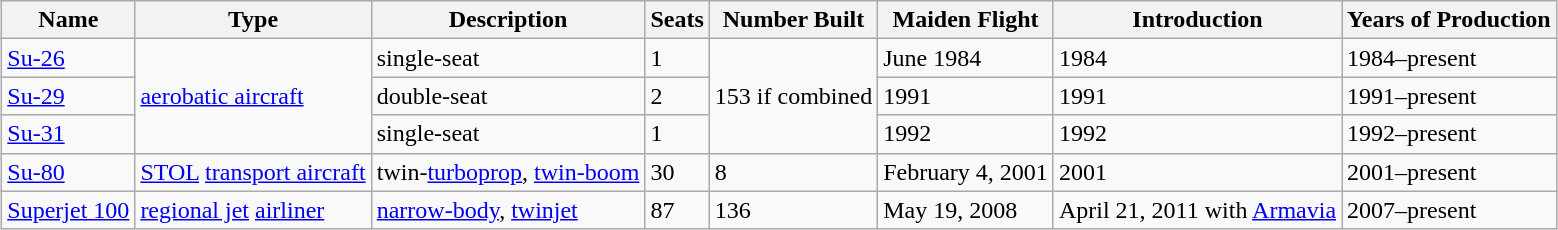<table class="wikitable sortable" style="margin-left:auto; margin-right:auto">
<tr>
<th>Name</th>
<th>Type</th>
<th>Description</th>
<th>Seats</th>
<th>Number Built</th>
<th>Maiden Flight</th>
<th>Introduction</th>
<th>Years of Production</th>
</tr>
<tr>
<td><a href='#'>Su-26</a></td>
<td rowspan="3"><a href='#'>aerobatic aircraft</a></td>
<td>single-seat</td>
<td>1</td>
<td rowspan="3">153 if combined</td>
<td>June 1984</td>
<td>1984</td>
<td>1984–present</td>
</tr>
<tr>
<td><a href='#'>Su-29</a></td>
<td>double-seat</td>
<td>2</td>
<td>1991</td>
<td>1991</td>
<td>1991–present</td>
</tr>
<tr>
<td><a href='#'>Su-31</a></td>
<td>single-seat</td>
<td>1</td>
<td>1992</td>
<td>1992</td>
<td>1992–present</td>
</tr>
<tr>
<td><a href='#'>Su-80</a></td>
<td><a href='#'>STOL</a> <a href='#'>transport aircraft</a></td>
<td>twin-<a href='#'>turboprop</a>, <a href='#'>twin-boom</a></td>
<td>30</td>
<td>8</td>
<td>February 4, 2001</td>
<td>2001</td>
<td>2001–present</td>
</tr>
<tr>
<td><a href='#'>Superjet 100</a></td>
<td><a href='#'>regional jet</a> <a href='#'>airliner</a></td>
<td><a href='#'>narrow-body</a>, <a href='#'>twinjet</a></td>
<td>87</td>
<td>136</td>
<td>May 19, 2008</td>
<td>April 21, 2011 with <a href='#'>Armavia</a></td>
<td>2007–present</td>
</tr>
</table>
